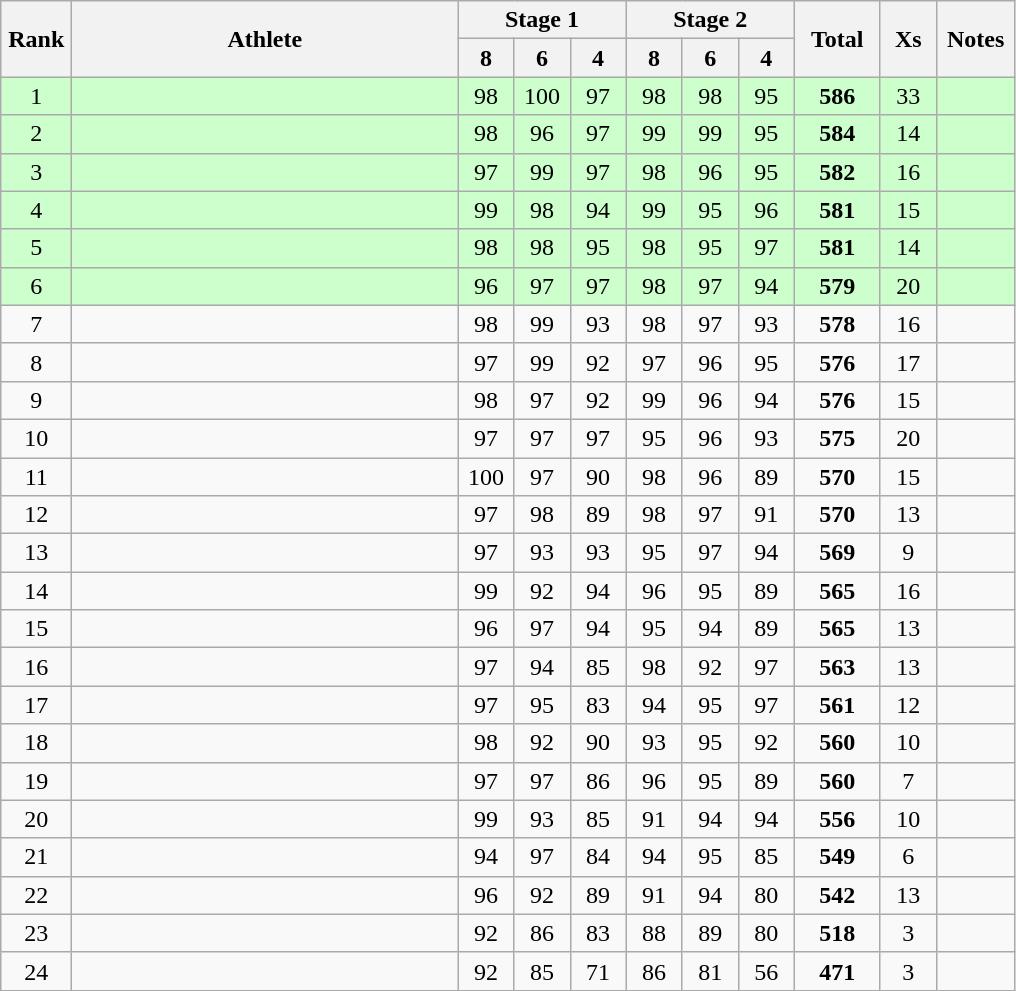<table class="wikitable" style="text-align:center">
<tr>
<th rowspan=2 width=40>Rank</th>
<th rowspan=2 width=250>Athlete</th>
<th colspan=3>Stage 1</th>
<th colspan=3>Stage 2</th>
<th rowspan=2 width=50>Total</th>
<th rowspan=2 width=30>Xs</th>
<th rowspan=2 width=45>Notes</th>
</tr>
<tr>
<th width=30>8</th>
<th width=30>6</th>
<th width=30>4</th>
<th width=30>8</th>
<th width=30>6</th>
<th width=30>4</th>
</tr>
<tr bgcolor=ccffcc>
<td>1</td>
<td align=left></td>
<td>98</td>
<td>100</td>
<td>97</td>
<td>98</td>
<td>98</td>
<td>95</td>
<td><strong>586</strong></td>
<td>33</td>
<td></td>
</tr>
<tr bgcolor=ccffcc>
<td>2</td>
<td align=left></td>
<td>98</td>
<td>96</td>
<td>97</td>
<td>99</td>
<td>99</td>
<td>95</td>
<td><strong>584</strong></td>
<td>14</td>
<td></td>
</tr>
<tr bgcolor=ccffcc>
<td>3</td>
<td align=left></td>
<td>97</td>
<td>99</td>
<td>97</td>
<td>98</td>
<td>96</td>
<td>95</td>
<td><strong>582</strong></td>
<td>16</td>
<td></td>
</tr>
<tr bgcolor=ccffcc>
<td>4</td>
<td align=left></td>
<td>99</td>
<td>98</td>
<td>94</td>
<td>99</td>
<td>95</td>
<td>96</td>
<td><strong>581</strong></td>
<td>15</td>
<td></td>
</tr>
<tr bgcolor=ccffcc>
<td>5</td>
<td align=left></td>
<td>98</td>
<td>98</td>
<td>95</td>
<td>98</td>
<td>95</td>
<td>97</td>
<td><strong>581</strong></td>
<td>14</td>
<td></td>
</tr>
<tr bgcolor=ccffcc>
<td>6</td>
<td align=left></td>
<td>96</td>
<td>97</td>
<td>97</td>
<td>98</td>
<td>97</td>
<td>94</td>
<td><strong>579</strong></td>
<td>20</td>
<td></td>
</tr>
<tr>
<td>7</td>
<td align=left></td>
<td>98</td>
<td>99</td>
<td>93</td>
<td>98</td>
<td>97</td>
<td>93</td>
<td><strong>578</strong></td>
<td>16</td>
<td></td>
</tr>
<tr>
<td>8</td>
<td align=left></td>
<td>97</td>
<td>99</td>
<td>92</td>
<td>97</td>
<td>96</td>
<td>95</td>
<td><strong>576</strong></td>
<td>17</td>
<td></td>
</tr>
<tr>
<td>9</td>
<td align=left></td>
<td>98</td>
<td>97</td>
<td>92</td>
<td>99</td>
<td>96</td>
<td>94</td>
<td><strong>576</strong></td>
<td>15</td>
<td></td>
</tr>
<tr>
<td>10</td>
<td align=left></td>
<td>97</td>
<td>97</td>
<td>97</td>
<td>95</td>
<td>96</td>
<td>93</td>
<td><strong>575</strong></td>
<td>20</td>
<td></td>
</tr>
<tr>
<td>11</td>
<td align=left></td>
<td>100</td>
<td>97</td>
<td>90</td>
<td>98</td>
<td>96</td>
<td>89</td>
<td><strong>570</strong></td>
<td>15</td>
<td></td>
</tr>
<tr>
<td>12</td>
<td align=left></td>
<td>97</td>
<td>98</td>
<td>89</td>
<td>98</td>
<td>97</td>
<td>91</td>
<td><strong>570</strong></td>
<td>13</td>
<td></td>
</tr>
<tr>
<td>13</td>
<td align=left></td>
<td>97</td>
<td>93</td>
<td>93</td>
<td>95</td>
<td>97</td>
<td>94</td>
<td><strong>569</strong></td>
<td>9</td>
<td></td>
</tr>
<tr>
<td>14</td>
<td align=left></td>
<td>99</td>
<td>92</td>
<td>94</td>
<td>96</td>
<td>95</td>
<td>89</td>
<td><strong>565</strong></td>
<td>16</td>
<td></td>
</tr>
<tr>
<td>15</td>
<td align=left></td>
<td>96</td>
<td>97</td>
<td>94</td>
<td>95</td>
<td>94</td>
<td>89</td>
<td><strong>565</strong></td>
<td>13</td>
<td></td>
</tr>
<tr>
<td>16</td>
<td align=left></td>
<td>97</td>
<td>94</td>
<td>85</td>
<td>98</td>
<td>92</td>
<td>97</td>
<td><strong>563</strong></td>
<td>13</td>
<td></td>
</tr>
<tr>
<td>17</td>
<td align=left></td>
<td>97</td>
<td>95</td>
<td>83</td>
<td>94</td>
<td>95</td>
<td>97</td>
<td><strong>561</strong></td>
<td>12</td>
<td></td>
</tr>
<tr>
<td>18</td>
<td align=left></td>
<td>98</td>
<td>92</td>
<td>90</td>
<td>93</td>
<td>95</td>
<td>92</td>
<td><strong>560</strong></td>
<td>10</td>
<td></td>
</tr>
<tr>
<td>19</td>
<td align=left></td>
<td>97</td>
<td>97</td>
<td>86</td>
<td>96</td>
<td>95</td>
<td>89</td>
<td><strong>560</strong></td>
<td>7</td>
<td></td>
</tr>
<tr>
<td>20</td>
<td align=left></td>
<td>99</td>
<td>93</td>
<td>85</td>
<td>91</td>
<td>94</td>
<td>94</td>
<td><strong>556</strong></td>
<td>10</td>
<td></td>
</tr>
<tr>
<td>21</td>
<td align=left></td>
<td>94</td>
<td>97</td>
<td>84</td>
<td>94</td>
<td>95</td>
<td>85</td>
<td><strong>549</strong></td>
<td>6</td>
<td></td>
</tr>
<tr>
<td>22</td>
<td align=left></td>
<td>96</td>
<td>92</td>
<td>89</td>
<td>91</td>
<td>94</td>
<td>80</td>
<td><strong>542</strong></td>
<td>13</td>
<td></td>
</tr>
<tr>
<td>23</td>
<td align=left></td>
<td>92</td>
<td>86</td>
<td>83</td>
<td>88</td>
<td>89</td>
<td>80</td>
<td><strong>518</strong></td>
<td>3</td>
<td></td>
</tr>
<tr>
<td>24</td>
<td align=left></td>
<td>92</td>
<td>85</td>
<td>71</td>
<td>86</td>
<td>81</td>
<td>56</td>
<td><strong>471</strong></td>
<td>3</td>
<td></td>
</tr>
</table>
